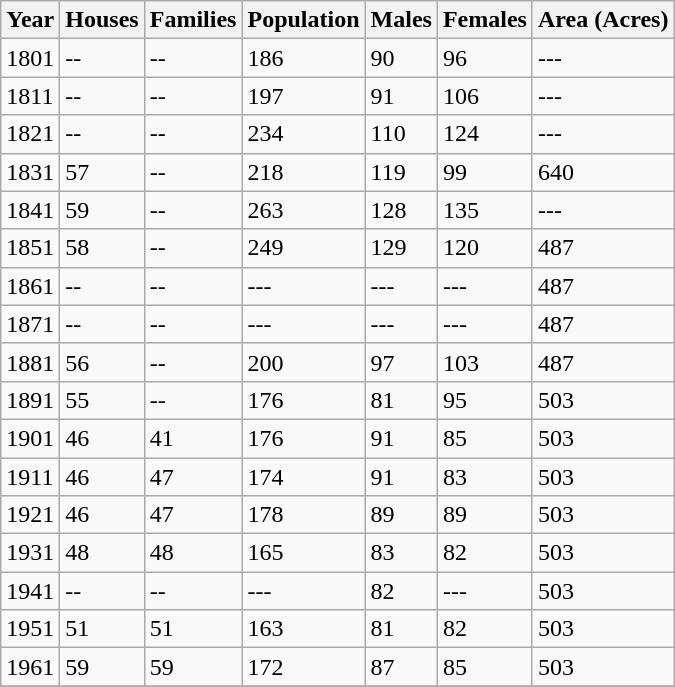<table class="wikitable">
<tr>
<th>Year</th>
<th>Houses</th>
<th>Families</th>
<th>Population</th>
<th>Males</th>
<th>Females</th>
<th>Area (Acres)</th>
</tr>
<tr>
<td>1801</td>
<td>--</td>
<td>--</td>
<td>186</td>
<td>90</td>
<td>96</td>
<td>---</td>
</tr>
<tr>
<td>1811</td>
<td>--</td>
<td>--</td>
<td>197</td>
<td>91</td>
<td>106</td>
<td>---</td>
</tr>
<tr>
<td>1821</td>
<td>--</td>
<td>--</td>
<td>234</td>
<td>110</td>
<td>124</td>
<td>---</td>
</tr>
<tr>
<td>1831</td>
<td>57</td>
<td>--</td>
<td>218</td>
<td>119</td>
<td>99</td>
<td>640</td>
</tr>
<tr>
<td>1841</td>
<td>59</td>
<td>--</td>
<td>263</td>
<td>128</td>
<td>135</td>
<td>---</td>
</tr>
<tr>
<td>1851</td>
<td>58</td>
<td>--</td>
<td>249</td>
<td>129</td>
<td>120</td>
<td>487</td>
</tr>
<tr>
<td>1861</td>
<td>--</td>
<td>--</td>
<td>---</td>
<td>---</td>
<td>---</td>
<td>487</td>
</tr>
<tr>
<td>1871</td>
<td>--</td>
<td>--</td>
<td>---</td>
<td>---</td>
<td>---</td>
<td>487</td>
</tr>
<tr>
<td>1881</td>
<td>56</td>
<td>--</td>
<td>200</td>
<td>97</td>
<td>103</td>
<td>487</td>
</tr>
<tr>
<td>1891</td>
<td>55</td>
<td>--</td>
<td>176</td>
<td>81</td>
<td>95</td>
<td>503</td>
</tr>
<tr>
<td>1901</td>
<td>46</td>
<td>41</td>
<td>176</td>
<td>91</td>
<td>85</td>
<td>503</td>
</tr>
<tr>
<td>1911</td>
<td>46</td>
<td>47</td>
<td>174</td>
<td>91</td>
<td>83</td>
<td>503</td>
</tr>
<tr>
<td>1921</td>
<td>46</td>
<td>47</td>
<td>178</td>
<td>89</td>
<td>89</td>
<td>503</td>
</tr>
<tr>
<td>1931</td>
<td>48</td>
<td>48</td>
<td>165</td>
<td>83</td>
<td>82</td>
<td>503</td>
</tr>
<tr>
<td>1941</td>
<td>--</td>
<td>--</td>
<td>---</td>
<td>82</td>
<td>---</td>
<td>503</td>
</tr>
<tr>
<td>1951</td>
<td>51</td>
<td>51</td>
<td>163</td>
<td>81</td>
<td>82</td>
<td>503</td>
</tr>
<tr>
<td>1961</td>
<td>59</td>
<td>59</td>
<td>172</td>
<td>87</td>
<td>85</td>
<td>503</td>
</tr>
<tr>
</tr>
</table>
